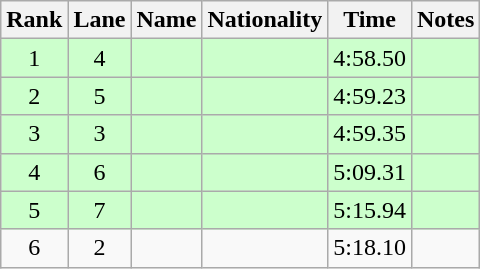<table class="wikitable sortable" style="text-align:center">
<tr>
<th>Rank</th>
<th>Lane</th>
<th>Name</th>
<th>Nationality</th>
<th>Time</th>
<th>Notes</th>
</tr>
<tr bgcolor=ccffcc>
<td>1</td>
<td>4</td>
<td align=left></td>
<td align=left></td>
<td>4:58.50</td>
<td><strong></strong></td>
</tr>
<tr bgcolor=ccffcc>
<td>2</td>
<td>5</td>
<td align=left></td>
<td align=left></td>
<td>4:59.23</td>
<td><strong></strong></td>
</tr>
<tr bgcolor=ccffcc>
<td>3</td>
<td>3</td>
<td align=left></td>
<td align=left></td>
<td>4:59.35</td>
<td><strong></strong></td>
</tr>
<tr bgcolor=ccffcc>
<td>4</td>
<td>6</td>
<td align=left></td>
<td align=left></td>
<td>5:09.31</td>
<td><strong></strong></td>
</tr>
<tr bgcolor=ccffcc>
<td>5</td>
<td>7</td>
<td align=left></td>
<td align=left></td>
<td>5:15.94</td>
<td><strong></strong></td>
</tr>
<tr>
<td>6</td>
<td>2</td>
<td align=left></td>
<td align=left></td>
<td>5:18.10</td>
<td></td>
</tr>
</table>
